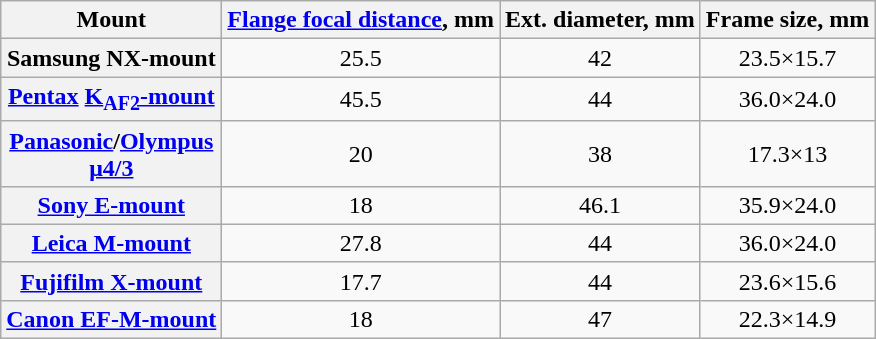<table class="wikitable" style="text-align:center;">
<tr>
<th>Mount</th>
<th><a href='#'>Flange focal distance</a>, mm</th>
<th>Ext. diameter, mm</th>
<th>Frame size, mm</th>
</tr>
<tr>
<th>Samsung NX-mount</th>
<td>25.5</td>
<td>42</td>
<td>23.5×15.7</td>
</tr>
<tr>
<th><a href='#'>Pentax</a> <a href='#'>K<sub>AF2</sub>-mount</a></th>
<td>45.5</td>
<td>44</td>
<td>36.0×24.0</td>
</tr>
<tr>
<th><a href='#'>Panasonic</a>/<a href='#'>Olympus</a><br><a href='#'>μ4/3</a></th>
<td>20</td>
<td>38</td>
<td>17.3×13</td>
</tr>
<tr>
<th><a href='#'>Sony E-mount</a></th>
<td>18</td>
<td>46.1</td>
<td>35.9×24.0</td>
</tr>
<tr>
<th><a href='#'>Leica M-mount</a></th>
<td>27.8</td>
<td>44</td>
<td>36.0×24.0</td>
</tr>
<tr>
<th><a href='#'>Fujifilm X-mount</a></th>
<td>17.7</td>
<td>44</td>
<td>23.6×15.6</td>
</tr>
<tr>
<th><a href='#'>Canon EF-M-mount</a></th>
<td>18</td>
<td>47</td>
<td>22.3×14.9</td>
</tr>
</table>
